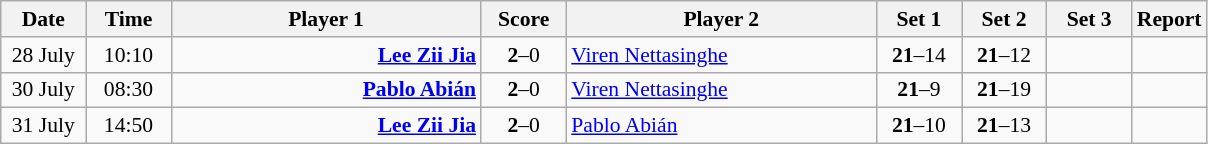<table class="wikitable" style="font-size:90%; text-align:center">
<tr>
<th width="50">Date</th>
<th width="50">Time</th>
<th width="200">Player 1</th>
<th width="50">Score</th>
<th width="200">Player 2</th>
<th width="50">Set 1</th>
<th width="50">Set 2</th>
<th width="50">Set 3</th>
<th>Report</th>
</tr>
<tr>
<td>28 July</td>
<td>10:10</td>
<td align="right"><strong><a href='#'>Lee Zii Jia</a> </strong></td>
<td><strong>2</strong>–0</td>
<td align="left"> <a href='#'>Viren Nettasinghe</a></td>
<td><strong>21</strong>–14</td>
<td><strong>21</strong>–12</td>
<td></td>
<td></td>
</tr>
<tr>
<td>30 July</td>
<td>08:30</td>
<td align="right"><strong><a href='#'>Pablo Abián</a> </strong></td>
<td><strong>2</strong>–0</td>
<td align="left"> <a href='#'>Viren Nettasinghe</a></td>
<td><strong>21</strong>–9</td>
<td><strong>21</strong>–19</td>
<td></td>
<td></td>
</tr>
<tr>
<td>31 July</td>
<td>14:50</td>
<td align="right"><strong><a href='#'>Lee Zii Jia</a> </strong></td>
<td><strong>2</strong>–0</td>
<td align="left"> <a href='#'>Pablo Abián</a></td>
<td><strong>21</strong>–10</td>
<td><strong>21</strong>–13</td>
<td></td>
<td></td>
</tr>
</table>
